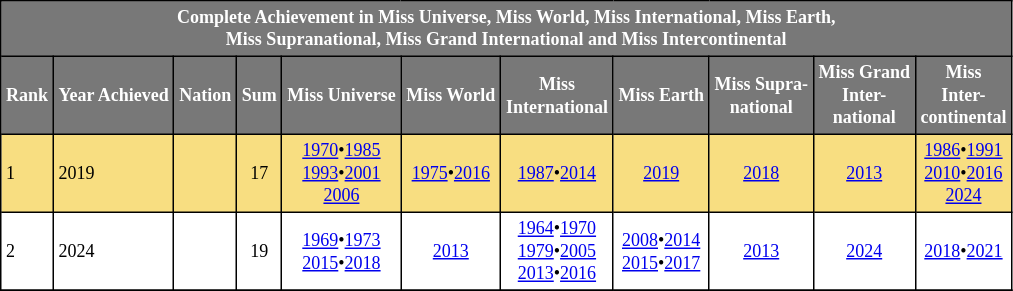<table class="sortable wiki table" border="3" cellpadding="3" cellspacing="0" style="margin: 0 1em 0 0; background: white; border: 1px #000000 solid; border-collapse: collapse; font-size: 75%;">
<tr>
<th style="background-color:#787878;color:#FFFFFF;"  colspan=11>Complete Achievement in Miss Universe, Miss World, Miss International, Miss Earth, <br> Miss Supranational, Miss Grand International and Miss Intercontinental</th>
</tr>
<tr>
<th style="background-color:#787878;color:#FFFFFF;">Rank</th>
<th style="background-color:#787878;color:#FFFFFF;">Year Achieved</th>
<th style="background-color:#787878;color:#FFFFFF;">Nation</th>
<th style="background-color:#787878;color:#FFFFFF;">Sum</th>
<th style="background-color:#787878;color:#FFFFFF;">Miss Universe</th>
<th style="background-color:#787878;color:#FFFFFF;">Miss World</th>
<th style="background-color:#787878;color:#FFFFFF;" ! style="background-color:#787878;color:#FFFFFF;">Miss<br>International</th>
<th style="background-color:#787878;color:#FFFFFF;">Miss Earth</th>
<th style="background-color:#787878;color:#FFFFFF;">Miss Supra-<br>national</th>
<th style="background-color:#787878;color:#FFFFFF;">Miss Grand<br>Inter-<br>national</th>
<th style="background-color:#787878;color:#FFFFFF;">Miss<br>Inter-<br>continental</th>
</tr>
<tr>
<td bgcolor="#F8DE81">1</td>
<td bgcolor="#F8DE81">2019</td>
<td bgcolor="#F8DE81"></td>
<td bgcolor="#F8DE81" align="center">17</td>
<td bgcolor="#F8DE81" align="center"><a href='#'>1970</a>•<a href='#'>1985</a><br><a href='#'>1993</a>•<a href='#'>2001</a><br><a href='#'>2006</a></td>
<td bgcolor="#F8DE81" align="center"><a href='#'>1975</a>•<a href='#'>2016</a></td>
<td bgcolor="#F8DE81" align="center"><a href='#'>1987</a>•<a href='#'>2014</a></td>
<td bgcolor="#F8DE81" align="center"><a href='#'>2019</a></td>
<td bgcolor="#F8DE81" align="center"><a href='#'>2018</a></td>
<td bgcolor="#F8DE81" align="center"><a href='#'>2013</a></td>
<td bgcolor="#F8DE81" align="center"><a href='#'>1986</a>•<a href='#'>1991</a><br><a href='#'>2010</a>•<a href='#'>2016</a><br><a href='#'>2024</a></td>
</tr>
<tr>
<td>2</td>
<td>2024</td>
<td></td>
<td style="text-align:center;">19</td>
<td style="text-align:center;"><a href='#'>1969</a>•<a href='#'>1973</a><br><a href='#'>2015</a>•<a href='#'>2018</a></td>
<td style="text-align:center;"><a href='#'>2013</a></td>
<td style="text-align:center;"><a href='#'>1964</a>•<a href='#'>1970</a><br><a href='#'>1979</a>•<a href='#'>2005</a><br><a href='#'>2013</a>•<a href='#'>2016</a></td>
<td style="text-align:center;"><a href='#'>2008</a>•<a href='#'>2014</a><br><a href='#'>2015</a>•<a href='#'>2017</a></td>
<td style="text-align:center;"><a href='#'>2013</a></td>
<td style="text-align:center;"><a href='#'>2024</a></td>
<td style="text-align:center;"><a href='#'>2018</a>•<a href='#'>2021</a></td>
</tr>
<tr>
</tr>
</table>
